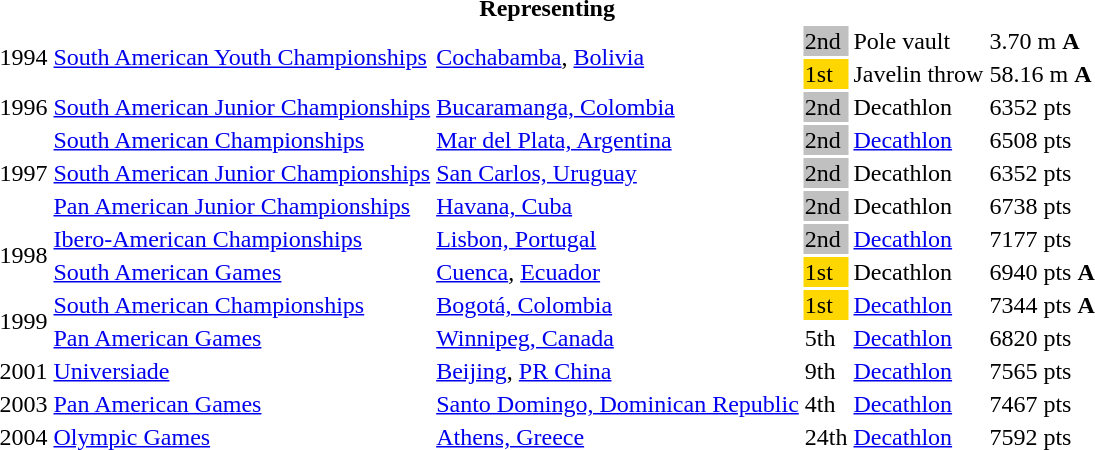<table>
<tr>
<th colspan="6">Representing </th>
</tr>
<tr>
<td rowspan=2>1994</td>
<td rowspan=2><a href='#'>South American Youth Championships</a></td>
<td rowspan=2><a href='#'>Cochabamba</a>, <a href='#'>Bolivia</a></td>
<td bgcolor=silver>2nd</td>
<td>Pole vault</td>
<td>3.70 m <strong>A</strong></td>
</tr>
<tr>
<td bgcolor=gold>1st</td>
<td>Javelin throw</td>
<td>58.16 m <strong>A</strong></td>
</tr>
<tr>
<td>1996</td>
<td><a href='#'>South American Junior Championships</a></td>
<td><a href='#'>Bucaramanga, Colombia</a></td>
<td bgcolor=silver>2nd</td>
<td>Decathlon</td>
<td>6352 pts</td>
</tr>
<tr>
<td rowspan=3>1997</td>
<td><a href='#'>South American Championships</a></td>
<td><a href='#'>Mar del Plata, Argentina</a></td>
<td bgcolor="silver">2nd</td>
<td><a href='#'>Decathlon</a></td>
<td>6508 pts</td>
</tr>
<tr>
<td><a href='#'>South American Junior Championships</a></td>
<td><a href='#'>San Carlos, Uruguay</a></td>
<td bgcolor=silver>2nd</td>
<td>Decathlon</td>
<td>6352 pts</td>
</tr>
<tr>
<td><a href='#'>Pan American Junior Championships</a></td>
<td><a href='#'>Havana, Cuba</a></td>
<td bgcolor=silver>2nd</td>
<td>Decathlon</td>
<td>6738 pts</td>
</tr>
<tr>
<td rowspan=2>1998</td>
<td><a href='#'>Ibero-American Championships</a></td>
<td><a href='#'>Lisbon, Portugal</a></td>
<td bgcolor="silver">2nd</td>
<td><a href='#'>Decathlon</a></td>
<td>7177 pts</td>
</tr>
<tr>
<td><a href='#'>South American Games</a></td>
<td><a href='#'>Cuenca</a>, <a href='#'>Ecuador</a></td>
<td bgcolor=gold>1st</td>
<td>Decathlon</td>
<td>6940 pts <strong>A</strong></td>
</tr>
<tr>
<td rowspan=2>1999</td>
<td><a href='#'>South American Championships</a></td>
<td><a href='#'>Bogotá, Colombia</a></td>
<td bgcolor="gold">1st</td>
<td><a href='#'>Decathlon</a></td>
<td>7344 pts <strong>A</strong></td>
</tr>
<tr>
<td><a href='#'>Pan American Games</a></td>
<td><a href='#'>Winnipeg, Canada</a></td>
<td>5th</td>
<td><a href='#'>Decathlon</a></td>
<td>6820 pts</td>
</tr>
<tr>
<td>2001</td>
<td><a href='#'>Universiade</a></td>
<td><a href='#'>Beijing</a>, <a href='#'>PR China</a></td>
<td>9th</td>
<td><a href='#'>Decathlon</a></td>
<td>7565 pts</td>
</tr>
<tr>
<td>2003</td>
<td><a href='#'>Pan American Games</a></td>
<td><a href='#'>Santo Domingo, Dominican Republic</a></td>
<td>4th</td>
<td><a href='#'>Decathlon</a></td>
<td>7467 pts</td>
</tr>
<tr>
<td>2004</td>
<td><a href='#'>Olympic Games</a></td>
<td><a href='#'>Athens, Greece</a></td>
<td>24th</td>
<td><a href='#'>Decathlon</a></td>
<td>7592 pts</td>
</tr>
</table>
